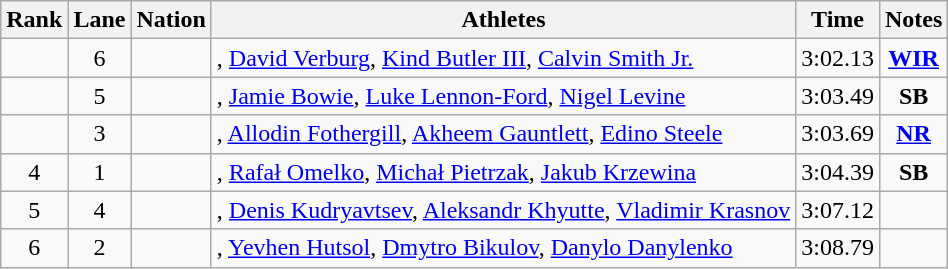<table class="wikitable sortable" style="text-align:center">
<tr>
<th>Rank</th>
<th>Lane</th>
<th>Nation</th>
<th>Athletes</th>
<th>Time</th>
<th>Notes</th>
</tr>
<tr>
<td></td>
<td>6</td>
<td align=left></td>
<td align=left>, <a href='#'>David Verburg</a>, <a href='#'>Kind Butler III</a>, <a href='#'>Calvin Smith Jr.</a></td>
<td>3:02.13</td>
<td><strong><a href='#'>WIR</a></strong></td>
</tr>
<tr>
<td></td>
<td>5</td>
<td align=left></td>
<td align=left>, <a href='#'>Jamie Bowie</a>, <a href='#'>Luke Lennon-Ford</a>, <a href='#'>Nigel Levine</a></td>
<td>3:03.49</td>
<td><strong>SB</strong></td>
</tr>
<tr>
<td></td>
<td>3</td>
<td align=left></td>
<td align=left>, <a href='#'>Allodin Fothergill</a>, <a href='#'>Akheem Gauntlett</a>, <a href='#'>Edino Steele</a></td>
<td>3:03.69</td>
<td><strong><a href='#'>NR</a></strong></td>
</tr>
<tr>
<td>4</td>
<td>1</td>
<td align=left></td>
<td align=left>, <a href='#'>Rafał Omelko</a>, <a href='#'>Michał Pietrzak</a>, <a href='#'>Jakub Krzewina</a></td>
<td>3:04.39</td>
<td><strong>SB</strong></td>
</tr>
<tr>
<td>5</td>
<td>4</td>
<td align=left></td>
<td align=left>, <a href='#'>Denis Kudryavtsev</a>, <a href='#'>Aleksandr Khyutte</a>, <a href='#'>Vladimir Krasnov</a></td>
<td>3:07.12</td>
<td></td>
</tr>
<tr>
<td>6</td>
<td>2</td>
<td align=left></td>
<td align=left>, <a href='#'>Yevhen Hutsol</a>, <a href='#'>Dmytro Bikulov</a>, <a href='#'>Danylo Danylenko</a></td>
<td>3:08.79</td>
<td></td>
</tr>
</table>
